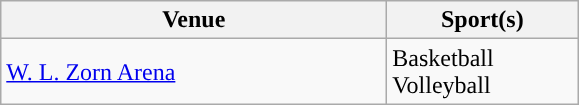<table class= wikitable>
<tr>
<th width=250px>Venue</th>
<th width=120px>Sport(s)</th>
</tr>
<tr>
<td><a href='#'>W. L. Zorn Arena</a></td>
<td>Basketball <br> Volleyball</td>
</tr>
</table>
